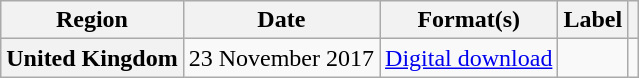<table class="wikitable plainrowheaders">
<tr>
<th scope="col">Region</th>
<th scope="col">Date</th>
<th scope="col">Format(s)</th>
<th scope="col">Label</th>
<th scope="col"></th>
</tr>
<tr>
<th scope="row">United Kingdom</th>
<td>23 November 2017</td>
<td><a href='#'>Digital download</a></td>
<td></td>
<td style="text-align:center;"></td>
</tr>
</table>
